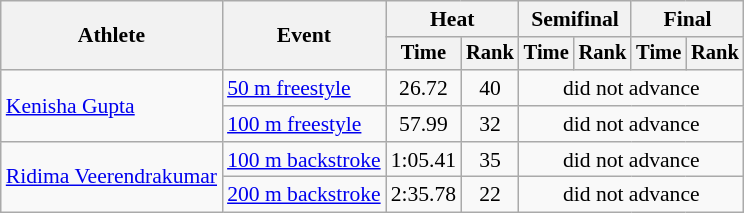<table class="wikitable" style="text-align:center; font-size:90%">
<tr>
<th rowspan="2">Athlete</th>
<th rowspan="2">Event</th>
<th colspan="2">Heat</th>
<th colspan="2">Semifinal</th>
<th colspan="2">Final</th>
</tr>
<tr style="font-size:95%">
<th>Time</th>
<th>Rank</th>
<th>Time</th>
<th>Rank</th>
<th>Time</th>
<th>Rank</th>
</tr>
<tr>
<td rowspan=2 align=left><a href='#'>Kenisha Gupta</a></td>
<td align=left><a href='#'>50 m freestyle</a></td>
<td>26.72</td>
<td>40</td>
<td colspan=4>did not advance</td>
</tr>
<tr>
<td align=left><a href='#'>100 m freestyle</a></td>
<td>57.99</td>
<td>32</td>
<td colspan=4>did not advance</td>
</tr>
<tr>
<td rowspan=2 align=left><a href='#'>Ridima Veerendrakumar</a></td>
<td align=left><a href='#'>100 m backstroke</a></td>
<td>1:05.41</td>
<td>35</td>
<td colspan=4>did not advance</td>
</tr>
<tr>
<td align=left><a href='#'>200 m backstroke</a></td>
<td>2:35.78</td>
<td>22</td>
<td colspan=4>did not advance</td>
</tr>
</table>
